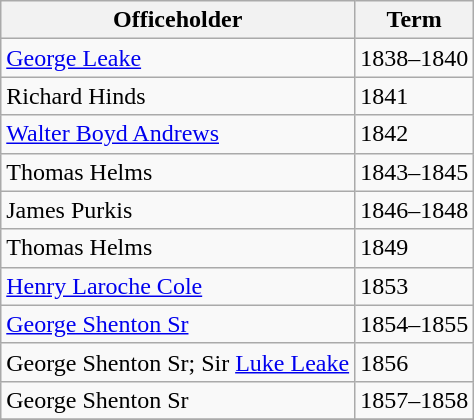<table class=wikitable>
<tr>
<th>Officeholder</th>
<th>Term</th>
</tr>
<tr>
<td><a href='#'>George Leake</a></td>
<td>1838–1840</td>
</tr>
<tr>
<td>Richard Hinds</td>
<td>1841</td>
</tr>
<tr>
<td><a href='#'>Walter Boyd Andrews</a></td>
<td>1842</td>
</tr>
<tr>
<td>Thomas Helms</td>
<td>1843–1845</td>
</tr>
<tr>
<td>James Purkis</td>
<td>1846–1848</td>
</tr>
<tr>
<td>Thomas Helms</td>
<td>1849</td>
</tr>
<tr>
<td><a href='#'>Henry Laroche Cole</a></td>
<td>1853</td>
</tr>
<tr>
<td><a href='#'>George Shenton Sr</a></td>
<td>1854–1855</td>
</tr>
<tr>
<td>George Shenton Sr; Sir <a href='#'>Luke Leake</a></td>
<td>1856</td>
</tr>
<tr>
<td>George Shenton Sr</td>
<td>1857–1858</td>
</tr>
<tr>
</tr>
</table>
